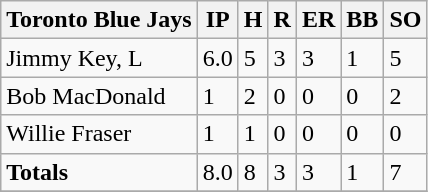<table class="wikitable sortable">
<tr>
<th><strong>Toronto Blue Jays</strong></th>
<th>IP</th>
<th>H</th>
<th>R</th>
<th>ER</th>
<th>BB</th>
<th>SO</th>
</tr>
<tr>
<td>Jimmy Key, L</td>
<td>6.0</td>
<td>5</td>
<td>3</td>
<td>3</td>
<td>1</td>
<td>5</td>
</tr>
<tr>
<td>Bob MacDonald</td>
<td>1</td>
<td>2</td>
<td>0</td>
<td>0</td>
<td>0</td>
<td>2</td>
</tr>
<tr>
<td>Willie Fraser</td>
<td>1</td>
<td>1</td>
<td>0</td>
<td>0</td>
<td>0</td>
<td>0</td>
</tr>
<tr>
<td><strong>Totals</strong></td>
<td>8.0</td>
<td>8</td>
<td>3</td>
<td>3</td>
<td>1</td>
<td>7</td>
</tr>
<tr>
</tr>
</table>
